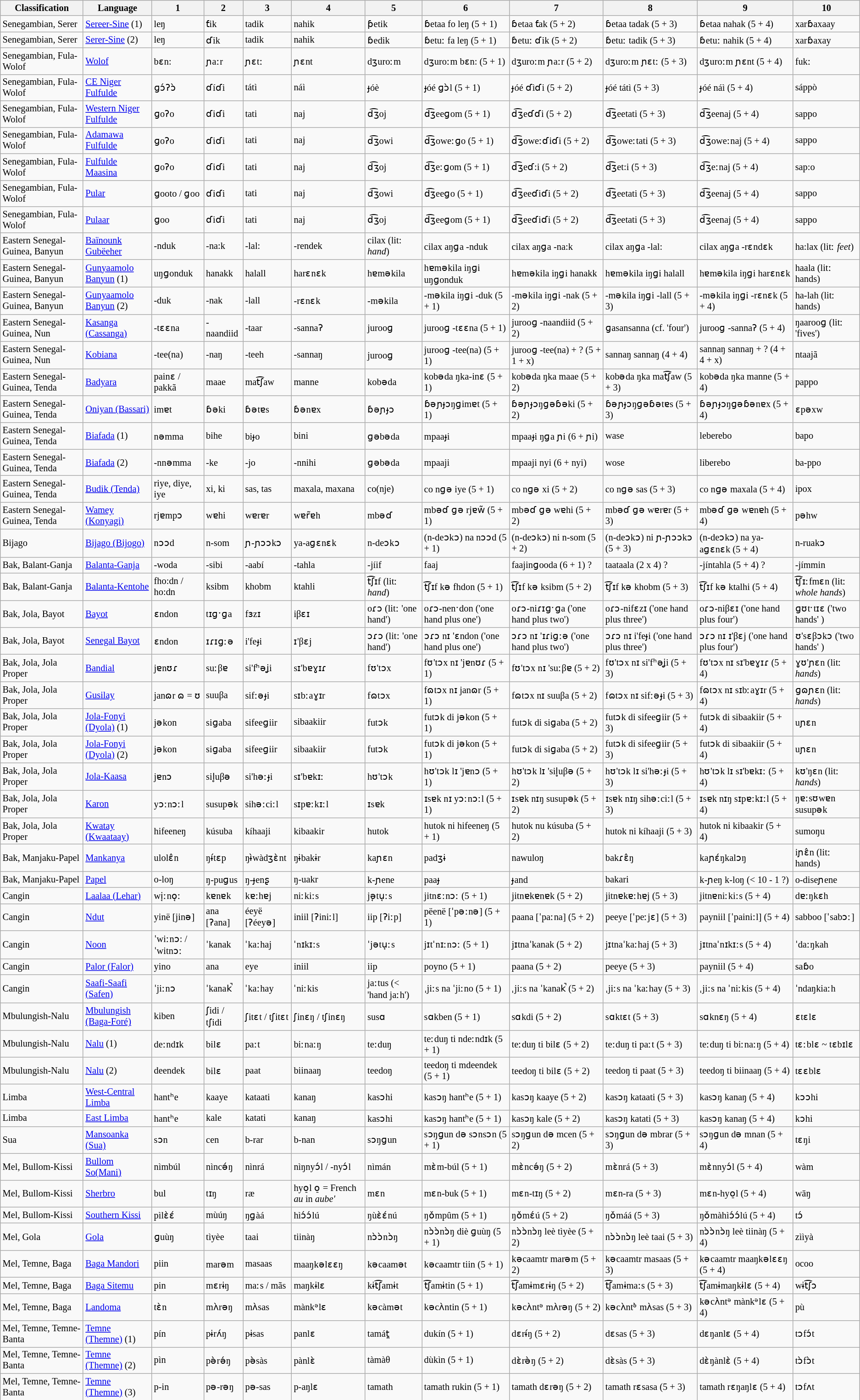<table class="wikitable sortable"  style="font-size: 85%">
<tr>
<th>Classification</th>
<th>Language</th>
<th>1</th>
<th>2</th>
<th>3</th>
<th>4</th>
<th>5</th>
<th>6</th>
<th>7</th>
<th>8</th>
<th>9</th>
<th>10</th>
</tr>
<tr>
<td>Senegambian, Serer</td>
<td><a href='#'>Sereer-Sine</a> (1)</td>
<td>leŋ</td>
<td>ƭik</td>
<td>tadik</td>
<td>nahik</td>
<td>ƥetik</td>
<td>ɓetaa fo leŋ (5 + 1)</td>
<td>ɓetaa ƭak  (5 + 2)</td>
<td>ɓetaa tadak (5 + 3)</td>
<td>ɓetaa nahak (5 + 4)</td>
<td>xarɓaxaay</td>
</tr>
<tr>
<td>Senegambian, Serer</td>
<td><a href='#'>Serer-Sine</a> (2)</td>
<td>leŋ</td>
<td>ɗik</td>
<td>tadik</td>
<td>nahik</td>
<td>ɓedik</td>
<td>ɓetuː fa leŋ (5 + 1)</td>
<td>ɓetuː ɗik  (5 + 2)</td>
<td>ɓetuː tadik (5 + 3)</td>
<td>ɓetuː nahik (5 + 4)</td>
<td>xarɓaxay</td>
</tr>
<tr>
<td>Senegambian, Fula-Wolof</td>
<td><a href='#'>Wolof</a></td>
<td>bɛn:</td>
<td>ɲaːr</td>
<td>ɲɛtː</td>
<td>ɲɛnt</td>
<td>dʒuroːm</td>
<td>dʒuroːm bɛn: (5 + 1)</td>
<td>dʒuroːm ɲaːr  (5 + 2)</td>
<td>dʒuroːm ɲɛtː  (5 + 3)</td>
<td>dʒuroːm ɲɛnt  (5 + 4)</td>
<td>fukː</td>
</tr>
<tr>
<td>Senegambian, Fula-Wolof</td>
<td><a href='#'>CE Niger Fulfulde</a></td>
<td>ɡɔ́ʔɔ̀</td>
<td>ɗíɗi</td>
<td>tátì</td>
<td>náì</td>
<td>ɟóè</td>
<td>ɟóé ɡɔ̀l (5 + 1)</td>
<td>ɟóé ɗìɗi  (5 + 2)</td>
<td>ɟóé tátì (5 + 3)</td>
<td>ɟóé náì (5 + 4)</td>
<td>sáppò</td>
</tr>
<tr>
<td>Senegambian, Fula-Wolof</td>
<td><a href='#'>Western Niger Fulfulde</a></td>
<td>ɡoʔo</td>
<td>ɗiɗi</td>
<td>tati</td>
<td>naj</td>
<td>d͡ʒoj</td>
<td>d͡ʒeeɡom (5 + 1)</td>
<td>d͡ʒeɗɗi   (5 + 2)</td>
<td>d͡ʒeetati (5 + 3)</td>
<td>d͡ʒeenaj (5 + 4)</td>
<td>sappo</td>
</tr>
<tr>
<td>Senegambian, Fula-Wolof</td>
<td><a href='#'>Adamawa Fulfulde</a></td>
<td>ɡoʔo</td>
<td>ɗiɗi</td>
<td>tati</td>
<td>naj</td>
<td>d͡ʒowi</td>
<td>d͡ʒoweːɡo  (5 + 1)</td>
<td>d͡ʒoweːɗiɗi  (5 + 2)</td>
<td>d͡ʒoweːtati (5 + 3)</td>
<td>d͡ʒoweːnaj (5 + 4)</td>
<td>sappo</td>
</tr>
<tr>
<td>Senegambian, Fula-Wolof</td>
<td><a href='#'>Fulfulde Maasina</a></td>
<td>ɡoʔo</td>
<td>ɗiɗi</td>
<td>tati</td>
<td>naj</td>
<td>d͡ʒoj</td>
<td>d͡ʒeːɡom  (5 + 1)</td>
<td>d͡ʒeɗ:i   (5 + 2)</td>
<td>d͡ʒet:i    (5 + 3)</td>
<td>d͡ʒeːnaj (5 + 4)</td>
<td>sap:o</td>
</tr>
<tr>
<td>Senegambian, Fula-Wolof</td>
<td><a href='#'>Pular</a></td>
<td>ɡooto / ɡoo</td>
<td>ɗiɗi</td>
<td>tati</td>
<td>naj</td>
<td>d͡ʒowi</td>
<td>d͡ʒeeɡo  (5 + 1)</td>
<td>d͡ʒeeɗiɗi  (5 + 2)</td>
<td>d͡ʒeetati (5 + 3)</td>
<td>d͡ʒeenaj (5 + 4)</td>
<td>sappo</td>
</tr>
<tr>
<td>Senegambian, Fula-Wolof</td>
<td><a href='#'>Pulaar</a></td>
<td>ɡoo</td>
<td>ɗiɗi</td>
<td>tati</td>
<td>naj</td>
<td>d͡ʒoj</td>
<td>d͡ʒeeɡom  (5 + 1)</td>
<td>d͡ʒeeɗiɗi  (5 + 2)</td>
<td>d͡ʒeetati (5 + 3)</td>
<td>d͡ʒeenaj (5 + 4)</td>
<td>sappo</td>
</tr>
<tr>
<td>Eastern Senegal-Guinea, Banyun</td>
<td><a href='#'>Baïnounk Gubëeher</a></td>
<td>-nduk</td>
<td>-na:k</td>
<td>-lal:</td>
<td>-rendek</td>
<td>cilax (lit: <em>hand</em>)</td>
<td>cilax aŋɡa -nduk</td>
<td>cilax aŋɡa -na:k</td>
<td>cilax aŋɡa -lal:</td>
<td>cilax aŋɡa -rɛndɛk</td>
<td>ha:lax (litː <em>feet</em>)</td>
</tr>
<tr>
<td>Eastern Senegal-Guinea, Banyun</td>
<td><a href='#'>Gunyaamolo Banyun</a> (1)</td>
<td>uŋɡonduk</td>
<td>hanakk</td>
<td>halall</td>
<td>harɛnɛk</td>
<td>hɐməkila</td>
<td>hɐməkila iŋɡi uŋɡonduk</td>
<td>hɐməkila iŋɡi hanakk</td>
<td>hɐməkila iŋɡi halall</td>
<td>hɐməkila iŋɡi harɛnɛk</td>
<td>haala (litː hands)</td>
</tr>
<tr>
<td>Eastern Senegal-Guinea, Banyun</td>
<td><a href='#'>Gunyaamolo Banyun</a> (2)</td>
<td>-duk</td>
<td>-nak</td>
<td>-lall</td>
<td>-rɛnɛk</td>
<td>-məkila</td>
<td>-məkila iŋɡi -duk (5 + 1)</td>
<td>-məkila iŋɡi -nak (5 + 2)</td>
<td>-məkila iŋɡi -lall (5 + 3)</td>
<td>-məkila iŋɡi -rɛnɛk (5 + 4)</td>
<td>ha-lah (litː hands)</td>
</tr>
<tr>
<td>Eastern Senegal-Guinea, Nun</td>
<td><a href='#'>Kasanga (Cassanga)</a></td>
<td>-tɛɛna</td>
<td>-naandiid</td>
<td>-taar</td>
<td>-sannaʔ</td>
<td>jurooɡ</td>
<td>jurooɡ -tɛɛna    (5 + 1)</td>
<td>jurooɡ -naandiid (5 + 2)</td>
<td>ɡasansanna (cf. 'four')</td>
<td>jurooɡ -sannaʔ  (5 + 4)</td>
<td>ŋaarooɡ (litː 'fives')</td>
</tr>
<tr>
<td>Eastern Senegal-Guinea, Nun</td>
<td><a href='#'>Kobiana</a></td>
<td>-tee(na)</td>
<td>-naŋ</td>
<td>-teeh</td>
<td>-sannaŋ</td>
<td>jurooɡ</td>
<td>jurooɡ -tee(na) (5 + 1)</td>
<td>jurooɡ -tee(na) + ? (5 + 1 + x)</td>
<td>sannaŋ sannaŋ  (4 + 4)</td>
<td>sannaŋ sannaŋ + ? (4 + 4 + x)</td>
<td>ntaajã</td>
</tr>
<tr>
<td>Eastern Senegal-Guinea, Tenda</td>
<td><a href='#'>Badyara</a></td>
<td>painɛ / pakkã</td>
<td>maae</td>
<td>mat͡ʃaw</td>
<td>manne</td>
<td>kobəda</td>
<td>kobəda ŋka-inɛ     (5 + 1)</td>
<td>kobəda ŋka maae  (5 + 2)</td>
<td>kobəda ŋka mat͡ʃaw (5 + 3)</td>
<td>kobəda ŋka manne  (5 + 4)</td>
<td>pappo</td>
</tr>
<tr>
<td>Eastern Senegal-Guinea, Tenda</td>
<td><a href='#'>Oniyan (Bassari)</a></td>
<td>imɐt</td>
<td>ɓəki</td>
<td>ɓətɐs</td>
<td>ɓənɐx</td>
<td>ɓəɲɟɔ</td>
<td>ɓəɲɟɔŋɡimɐt  (5 + 1)</td>
<td>ɓəɲɟɔŋɡəɓəki (5 + 2)</td>
<td>ɓəɲɟɔŋɡəɓətɐs  (5 + 3)</td>
<td>ɓəɲɟɔŋɡəɓənɐx (5 + 4)</td>
<td>ɛpəxw</td>
</tr>
<tr>
<td>Eastern Senegal-Guinea, Tenda</td>
<td><a href='#'>Biafada</a> (1)</td>
<td>nəmma</td>
<td>bihe</td>
<td>biɟo</td>
<td>bini</td>
<td>ɡəbəda</td>
<td>mpaaɟi</td>
<td>mpaaɟi ŋɡa ɲi (6 + ɲi)</td>
<td>wase</td>
<td>leberebo</td>
<td>bapo</td>
</tr>
<tr>
<td>Eastern Senegal-Guinea, Tenda</td>
<td><a href='#'>Biafada</a> (2)</td>
<td>-nnəmma</td>
<td>-ke</td>
<td>-jo</td>
<td>-nnihi</td>
<td>ɡəbəda</td>
<td>mpaaji</td>
<td>mpaaji nyi (6 + nyi)</td>
<td>wose</td>
<td>liberebo</td>
<td>ba-ppo</td>
</tr>
<tr>
<td>Eastern Senegal-Guinea, Tenda</td>
<td><a href='#'>Budik (Tenda)</a></td>
<td>riye, diye, iye</td>
<td>xi, ki</td>
<td>sas, tas</td>
<td>maxala, maxana</td>
<td>co(nje)</td>
<td>co nɡə iye (5 + 1)</td>
<td>co nɡə xi (5 + 2)</td>
<td>co nɡə sas (5 + 3)</td>
<td>co nɡə maxala (5 + 4)</td>
<td>ipox</td>
</tr>
<tr>
<td>Eastern Senegal-Guinea, Tenda</td>
<td><a href='#'>Wamey (Konyagi)</a></td>
<td>rjɐmpɔ</td>
<td>wɐhi</td>
<td>wɐrɐr</td>
<td>wɐr̃ɐh</td>
<td>mbəɗ</td>
<td>mbəɗ ɡə rjɐw̃  (5 + 1)</td>
<td>mbəɗ ɡə wɐhi (5 + 2)</td>
<td>mbəɗ ɡə wɐrɐr  (5 + 3)</td>
<td>mbəɗ ɡə wɐnɐh (5 + 4)</td>
<td>pəhw</td>
</tr>
<tr>
<td>Bijago</td>
<td><a href='#'>Bijago (Bijogo)</a></td>
<td>nɔɔd</td>
<td>n-som</td>
<td>ɲ-ɲɔɔkɔ</td>
<td>ya-aɡɛnɛk</td>
<td>n-deɔkɔ</td>
<td>(n-deɔkɔ) na nɔɔd (5 + 1)</td>
<td>(n-deɔkɔ) ni n-som (5 + 2)</td>
<td>(n-deɔkɔ) ni ɲ-ɲɔɔkɔ (5 + 3)</td>
<td>(n-deɔkɔ) na ya-aɡɛnɛk (5 + 4)</td>
<td>n-ruakɔ</td>
</tr>
<tr>
<td>Bak, Balant-Ganja</td>
<td><a href='#'>Balanta-Ganja</a></td>
<td>-woda</td>
<td>-sibi</td>
<td>-aabí</td>
<td>-tahla</td>
<td>-jíif</td>
<td>faaj</td>
<td>faajinɡooda (6 + 1) ?</td>
<td>taataala     (2 x 4) ?</td>
<td>-jíntahla    (5 + 4) ?</td>
<td>-jímmin</td>
</tr>
<tr>
<td>Bak, Balant-Ganja</td>
<td><a href='#'>Balanta-Kentohe</a></td>
<td>fho:dn / ho:dn</td>
<td>ksibm</td>
<td>khobm</td>
<td>ktahli</td>
<td>t͡ʃɪf (litː <em>hand</em>)</td>
<td>t͡ʃɪf kə fhdon (5 + 1)</td>
<td>t͡ʃɪf kə ksibm  (5 + 2)</td>
<td>t͡ʃɪf kə khobm (5 + 3)</td>
<td>t͡ʃɪf kə ktalhi   (5 + 4)</td>
<td>t͡ʃɪːfmɛn (litː <em>whole hands</em>)</td>
</tr>
<tr>
<td>Bak, Jola, Bayot</td>
<td><a href='#'>Bayot</a></td>
<td>ɛndon</td>
<td>tɪɡˑɡa</td>
<td>fɜzɪ</td>
<td>iβɛɪ</td>
<td>oɾɔ  (litː 'one hand')</td>
<td>oɾɔ-nenˑdon ('one hand plus one')</td>
<td>oɾɔ-niɾɪɡˑɡa  ('one hand plus two')</td>
<td>oɾɔ-nifɛzɪ   ('one hand plus three')</td>
<td>oɾɔ-niβɛɪ    ('one hand plus four')</td>
<td>ɡʊtˑtɪɛ ('two hands' )</td>
</tr>
<tr>
<td>Bak, Jola, Bayot</td>
<td><a href='#'>Senegal Bayot</a></td>
<td>ɛndon</td>
<td>ɪɾɪɡːə</td>
<td>i'feɟi</td>
<td>ɪ'βɛj</td>
<td>ɔɾɔ  (litː 'one hand')</td>
<td>ɔɾɔ nɪ 'ɛndon ('one hand plus one')</td>
<td>ɔɾɔ nɪ 'ɪɾiɡːə  ('one hand plus two')</td>
<td>ɔɾɔ nɪ i'feɟi    ('one hand plus three')</td>
<td>ɔɾɔ nɪ ɪ'βɛj ('one hand plus four')</td>
<td>ʊ'sɛβɔkɔ  ('two hands' )</td>
</tr>
<tr>
<td>Bak, Jola, Jola Proper</td>
<td><a href='#'>Bandial</a></td>
<td>jɐnʊɾ</td>
<td>suːβɐ</td>
<td>si'fʰəʝi</td>
<td>sɪ'bɐɣɪɾ</td>
<td>fʊ'tɔx</td>
<td>fʊ'tɔx nɪ 'jɐnʊɾ  (5 + 1)</td>
<td>fʊ'tɔx nɪ 'suːβɐ  (5 + 2)</td>
<td>fʊ'tɔx nɪ si'fʰəʝi (5 + 3)</td>
<td>fʊ'tɔx nɪ sɪ'bɐɣɪɾ  (5 + 4)</td>
<td>ɣʊ'ɲɛn  (litː <em>hands</em>)</td>
</tr>
<tr>
<td>Bak, Jola, Jola Proper</td>
<td><a href='#'>Gusilay</a></td>
<td>janɷr ɷ = ʊ</td>
<td>suuβa</td>
<td>sifːəɟi</td>
<td>sɪbːaɣɪr</td>
<td>fɷtɔx</td>
<td>fɷtɔx nɪ janɷr (5 + 1)</td>
<td>fɷtɔx nɪ suuβa (5 + 2)</td>
<td>fɷtɔx nɪ sifːəɟi   (5 + 3)</td>
<td>fɷtɔx nɪ sɪbːaɣɪr (5 + 4)</td>
<td>ɡɷɲɛn  (litː <em>hands</em>)</td>
</tr>
<tr>
<td>Bak, Jola, Jola Proper</td>
<td><a href='#'>Jola-Fonyi (Dyola)</a> (1)</td>
<td>jəkon</td>
<td>siɡaba</td>
<td>sifeeɡiir</td>
<td>sibaakiir</td>
<td>futɔk</td>
<td>futɔk di jəkon  (5 + 1)</td>
<td>futɔk di siɡaba (5 + 2)</td>
<td>futɔk di sifeeɡiir (5 + 3)</td>
<td>futɔk di sibaakiir (5 + 4)</td>
<td>uɲɛn</td>
</tr>
<tr>
<td>Bak, Jola, Jola Proper</td>
<td><a href='#'>Jola-Fonyi (Dyola)</a> (2)</td>
<td>jəkon</td>
<td>siɡaba</td>
<td>sifeeɡiir</td>
<td>sibaakiir</td>
<td>futɔk</td>
<td>futɔk di jəkon  (5 + 1)</td>
<td>futɔk di siɡaba (5 + 2)</td>
<td>futɔk di sifeeɡiir (5 + 3)</td>
<td>futɔk di sibaakiir (5 + 4)</td>
<td>uɲɛn</td>
</tr>
<tr>
<td>Bak, Jola, Jola Proper</td>
<td><a href='#'>Jola-Kaasa</a></td>
<td>jɐnɔ</td>
<td>sil̥uβə</td>
<td>si'həːɟi</td>
<td>sɪ'bɐkɪː</td>
<td>hʊ'tɔk</td>
<td>hʊ'tɔk lɪ 'jɐnɔ  (5 + 1)</td>
<td>hʊ'tɔk lɪ 'sil̥uβə  (5 + 2)</td>
<td>hʊ'tɔk lɪ si'həːɟi  (5 + 3)</td>
<td>hʊ'tɔk lɪ sɪ'bɐkɪː  (5 + 4)</td>
<td>kʊ'ŋɛn  (litː <em>hands</em>)</td>
</tr>
<tr>
<td>Bak, Jola, Jola Proper</td>
<td><a href='#'>Karon</a></td>
<td>yɔːnɔːl</td>
<td>susupək</td>
<td>sihəːciːl</td>
<td>sɪpɐːkɪːl</td>
<td>ɪsɐk</td>
<td>ɪsɐk nɪ yɔːnɔːl    (5 + 1)</td>
<td>ɪsɐk nɪŋ susupək  (5 + 2)</td>
<td>ɪsɐk nɪŋ sihəːciːl (5 + 3)</td>
<td>ɪsɐk nɪŋ sɪpɐːkɪːl (5 + 4)</td>
<td>ŋɐːsʊwɐn susupək</td>
</tr>
<tr>
<td>Bak, Jola, Jola Proper</td>
<td><a href='#'>Kwatay (Kwaataay)</a></td>
<td>hifeeneŋ</td>
<td>kúsuba</td>
<td>kíhaaji</td>
<td>kibaakir</td>
<td>hutok</td>
<td>hutok ni hifeeneŋ  (5 + 1)</td>
<td>hutok nu kúsuba (5 + 2)</td>
<td>hutok ni kíhaaji  (5 + 3)</td>
<td>hutok ni  kibaakir (5 + 4)</td>
<td>sumoŋu</td>
</tr>
<tr>
<td>Bak, Manjaku-Papel</td>
<td><a href='#'>Mankanya</a></td>
<td>ulolɛ̂n</td>
<td>ŋɨ́tɛp</td>
<td>ŋɨ̀wàdʒɛ̀nt</td>
<td>ŋɨbakɨr</td>
<td>kaɲɛn</td>
<td>padʒɨ</td>
<td>nawuloŋ</td>
<td>bakɾɛ̂ŋ</td>
<td>kaɲɛ́ŋkalɔŋ</td>
<td>iɲɛ̂n  (litː hands)</td>
</tr>
<tr>
<td>Bak, Manjaku-Papel</td>
<td><a href='#'>Papel</a></td>
<td>o-loŋ</td>
<td>ŋ-puɡus</td>
<td>ŋ-ɟenʂ</td>
<td>ŋ-uakr</td>
<td>k-ɲene</td>
<td>paaɟ</td>
<td>ɟand</td>
<td>bakari</td>
<td>k-ɲeŋ k-loŋ  (< 10 - 1 ?)</td>
<td>o-diseɲene</td>
</tr>
<tr>
<td>Cangin</td>
<td><a href='#'>Laalaa (Lehar)</a></td>
<td>wi̘ːno̘ː</td>
<td>kɐnɐk</td>
<td>kɐːhɐj</td>
<td>niːkiːs</td>
<td>jə̘tu̘ːs</td>
<td>jitnɛːnɔː    (5 + 1)</td>
<td>jitnɐkɐnɐk  (5 + 2)</td>
<td>jitnɐkɐːhɐj  (5 + 3)</td>
<td>jitnɐniːkiːs (5 + 4)</td>
<td>dɐːŋkɛh</td>
</tr>
<tr>
<td>Cangin</td>
<td><a href='#'>Ndut</a></td>
<td>yinë [jinə]</td>
<td>ana [ʔana]</td>
<td>éeyë [ʔéeyə]</td>
<td>iniil [ʔiniːl]</td>
<td>iip [ʔiːp]</td>
<td>pëenë [ˈpəːnə]  (5 + 1)</td>
<td>paana [ˈpaːna] (5 + 2)</td>
<td>peeye [ˈpeːjɛ] (5 + 3)</td>
<td>payniil [ˈpainiːl] (5 + 4)</td>
<td>sabboo [ˈsabɔː]</td>
</tr>
<tr>
<td>Cangin</td>
<td><a href='#'>Noon</a></td>
<td>ˈwiːnɔ: / ˈwitnɔː</td>
<td>ˈkanak</td>
<td>ˈkaːhaj</td>
<td>ˈnɪkɪːs</td>
<td>ˈjətu̘ːs</td>
<td>jɪtˈnɪːnɔː    (5 + 1)</td>
<td>jɪtnaˈkanak  (5 + 2)</td>
<td>jɪtnaˈkaːhaj (5 + 3)</td>
<td>jɪtnaˈnɪkɪːs (5 + 4)</td>
<td>ˈdaːŋkah</td>
</tr>
<tr>
<td>Cangin</td>
<td><a href='#'>Palor (Falor)</a></td>
<td>yino</td>
<td>ana</td>
<td>eye</td>
<td>iniil</td>
<td>iip</td>
<td>poyno  (5 + 1)</td>
<td>paana  (5 + 2)</td>
<td>peeye  (5 + 3)</td>
<td>payniil (5 + 4)</td>
<td>saɓo</td>
</tr>
<tr>
<td>Cangin</td>
<td><a href='#'>Saafi-Saafi (Safen)</a></td>
<td>ˈjiːnɔ</td>
<td>ˈkanak̚</td>
<td>ˈkaːhay</td>
<td>ˈniːkis</td>
<td>jaːtus  (< 'hand jaːh')</td>
<td>ˌjiːs na ˈjiːno (5 + 1)</td>
<td>ˌjiːs na ˈkanak̚ (5 + 2)</td>
<td>ˌjiːs na ˈkaːhay (5 + 3)</td>
<td>ˌjiːs na ˈniːkis (5 + 4)</td>
<td>ˈndaŋkiaːh</td>
</tr>
<tr>
<td>Mbulungish-Nalu</td>
<td><a href='#'>Mbulungish (Baga-Foré)</a></td>
<td>kiben</td>
<td>ʃidi / tʃidi</td>
<td>ʃitɛt / tʃitɛt</td>
<td>ʃinɛŋ / tʃinɛŋ</td>
<td>susɑ</td>
<td>sɑkben (5 + 1)</td>
<td>sɑkdi (5 + 2)</td>
<td>sɑktɛt  (5 + 3)</td>
<td>sɑknɛŋ (5 + 4)</td>
<td>ɛtɛlɛ</td>
</tr>
<tr>
<td>Mbulungish-Nalu</td>
<td><a href='#'>Nalu</a> (1)</td>
<td>deːndɪk</td>
<td>bilɛ</td>
<td>paːt</td>
<td>biːnaːŋ</td>
<td>teːduŋ</td>
<td>teːduŋ ti ndeːndɪk (5 + 1)</td>
<td>teːduŋ ti bilɛ      (5 + 2)</td>
<td>teːduŋ ti paːt      (5 + 3)</td>
<td>teːduŋ ti biːnaːŋ  (5 + 4)</td>
<td>tɛːblɛ ~ tɛbɪlɛ</td>
</tr>
<tr>
<td>Mbulungish-Nalu</td>
<td><a href='#'>Nalu</a> (2)</td>
<td>deendek</td>
<td>bilɛ</td>
<td>paat</td>
<td>biinaaŋ</td>
<td>teedoŋ</td>
<td>teedoŋ ti mdeendek (5 + 1)</td>
<td>teedoŋ ti bilɛ (5 + 2)</td>
<td>teedoŋ ti paat (5 + 3)</td>
<td>teedoŋ ti biinaaŋ (5 + 4)</td>
<td>tɛɛblɛ</td>
</tr>
<tr>
<td>Limba</td>
<td><a href='#'>West-Central Limba</a></td>
<td>hantʰe</td>
<td>kaaye</td>
<td>kataati</td>
<td>kanaŋ</td>
<td>kasɔhi</td>
<td>kasɔŋ hantʰe (5 + 1)</td>
<td>kasɔŋ kaaye (5 + 2)</td>
<td>kasɔŋ kataati (5 + 3)</td>
<td>kasɔŋ kanaŋ (5 + 4)</td>
<td>kɔɔhi</td>
</tr>
<tr>
<td>Limba</td>
<td><a href='#'>East Limba</a></td>
<td>hantʰe</td>
<td>kale</td>
<td>katati</td>
<td>kanaŋ</td>
<td>kasɔhi</td>
<td>kasɔŋ hantʰe (5 + 1)</td>
<td>kasɔŋ kale (5 + 2)</td>
<td>kasɔŋ katati (5 + 3)</td>
<td>kasɔŋ kanaŋ (5 + 4)</td>
<td>kɔhi</td>
</tr>
<tr>
<td>Sua</td>
<td><a href='#'>Mansoanka (Sua)</a></td>
<td>sɔn</td>
<td>cen</td>
<td>b-rar</td>
<td>b-nan</td>
<td>sɔŋɡun</td>
<td>sɔŋɡun də sɔnsɔn (5 + 1)</td>
<td>sɔŋɡun də mcen (5 + 2)</td>
<td>sɔŋɡun də mbrar (5 + 3)</td>
<td>sɔŋɡun də mnan (5 + 4)</td>
<td>tɛŋi</td>
</tr>
<tr>
<td>Mel, Bullom-Kissi</td>
<td><a href='#'>Bullom So(Mani)</a></td>
<td>nìmbúl</td>
<td>nìncə́ŋ</td>
<td>nìnrá</td>
<td>nìŋnyɔ́l / -nyɔ́l</td>
<td>nìmán</td>
<td>mɛ̀m-búl (5 + 1)</td>
<td>mɛ̀ncə́ŋ (5 + 2)</td>
<td>mɛ̀nrá   (5 + 3)</td>
<td>mɛ̀nnyɔ́l  (5 + 4)</td>
<td>wàm</td>
</tr>
<tr>
<td>Mel, Bullom-Kissi</td>
<td><a href='#'>Sherbro</a></td>
<td>bul</td>
<td>tɪŋ</td>
<td>ræ</td>
<td>hyo̠l   o̠ = French <em>au</em> in <em>aube'</td>
<td>mɛn</td>
<td>mɛn-buk (5 + 1)</td>
<td>mɛn-tɪŋ  (5 + 2)</td>
<td>mɛn-ra   (5 + 3)</td>
<td>mɛn-hyo̠l  (5 + 4)</td>
<td>wāŋ</td>
</tr>
<tr>
<td>Mel, Bullom-Kissi</td>
<td><a href='#'>Southern Kissi</a></td>
<td>pìlɛ̀ɛ́</td>
<td>mùúŋ</td>
<td>ŋɡàá</td>
<td>hìɔ́ɔ́lú</td>
<td>ŋùɛ̀ɛ́nú</td>
<td>ŋǒmpûm   (5 + 1)</td>
<td>ŋǒmɛ́ú      (5 + 2)</td>
<td>ŋǒmáá      (5 + 3)</td>
<td>ŋǒmàhìɔ́ɔ́lú (5 + 4)</td>
<td>tɔ́</td>
</tr>
<tr>
<td>Mel, Gola</td>
<td><a href='#'>Gola</a></td>
<td>ɡuùŋ</td>
<td>tìyèe</td>
<td>taai</td>
<td>tiinàŋ</td>
<td>nɔ̀ɔ̀nɔ̀ŋ</td>
<td>nɔ̀ɔ̀nɔ̀ŋ diè ɡuùŋ (5 + 1)</td>
<td>nɔ̀ɔ̀nɔ̀ŋ leè tìyèe  (5 + 2)</td>
<td>nɔ̀ɔ̀nɔ̀ŋ leè taai   (5 + 3)</td>
<td>nɔ̀ɔ̀nɔ̀ŋ leè tiinàŋ  (5 + 4)</td>
<td>zììyà</td>
</tr>
<tr>
<td>Mel, Temne, Baga</td>
<td><a href='#'>Baga Mandori</a></td>
<td>piin</td>
<td>marəm</td>
<td>masaas</td>
<td>maaŋkəlɛɛŋ</td>
<td>kəcaamət</td>
<td>kəcaamtr tiin (5 + 1)</td>
<td>kəcaamtr marəm (5 + 2)</td>
<td>kəcaamtr masaas (5 + 3)</td>
<td>kəcaamtr maaŋkəlɛɛŋ (5 + 4)</td>
<td>ocoo</td>
</tr>
<tr>
<td>Mel, Temne, Baga</td>
<td><a href='#'>Baga Sitemu</a></td>
<td>pin</td>
<td>mɛrɨŋ</td>
<td>maːs / mãs</td>
<td>maŋkɨlɛ</td>
<td>kɨt͡ʃamɨt</td>
<td>t͡ʃamɨtin     (5 + 1)</td>
<td>t͡ʃamɨmɛrɨŋ (5 + 2)</td>
<td>t͡ʃamɨmaːs   (5 + 3)</td>
<td>t͡ʃamɨmaŋkɨlɛ (5 + 4)</td>
<td>wɨt͡ʃɔ</td>
</tr>
<tr>
<td>Mel, Temne, Baga</td>
<td><a href='#'>Landoma</a></td>
<td>tɛ̀n</td>
<td>mʌ̀rəŋ</td>
<td>mʌ̀sas</td>
<td>mànkᵊlɛ</td>
<td>kəcàmət</td>
<td>kəcʌ̀ntin (5 + 1)</td>
<td>kəcʌ̀ntᵊ mʌ̀rəŋ  (5 + 2)</td>
<td>kəcʌ̀ntᵊ̀ mʌ̀sas   (5 + 3)</td>
<td>kəcʌ̀ntᵊ mànkᵊlɛ (5 + 4)</td>
<td>pù</td>
</tr>
<tr>
<td>Mel, Temne, Temne-Banta</td>
<td><a href='#'>Temne (Themne)</a> (1)</td>
<td>pín</td>
<td>pɨrʌ́ŋ</td>
<td>pɨsas</td>
<td>panlɛ</td>
<td>tamát̪</td>
<td>dukín  (5 + 1)</td>
<td>dɛrɨ́ŋ   (5 + 2)</td>
<td>dɛsas   (5 + 3)</td>
<td>dɛŋanlɛ (5 + 4)</td>
<td>tɔfɔ́t</td>
</tr>
<tr>
<td>Mel, Temne, Temne-Banta</td>
<td><a href='#'>Temne (Themne)</a> (2)</td>
<td>pìn</td>
<td>pə̀rə́ŋ</td>
<td>pə̀sàs</td>
<td>pànlɛ̀</td>
<td>tàmàθ</td>
<td>dùkìn  (5 + 1)</td>
<td>dɛ̀rə̀ŋ  (5 + 2)</td>
<td>dɛ̀sàs   (5 + 3)</td>
<td>dɛ̀ŋànlɛ̀ (5 + 4)</td>
<td>tɔ̀fɔ̀t</td>
</tr>
<tr>
<td>Mel, Temne, Temne-Banta</td>
<td><a href='#'>Temne (Themne)</a> (3)</td>
<td>p-in</td>
<td>pə-rəŋ</td>
<td>pə-sas</td>
<td>p-aŋlɛ</td>
<td>tamath</td>
<td>tamath rukin (5 + 1)</td>
<td>tamath dɛrəŋ (5 + 2)</td>
<td>tamath rɛsasa (5 + 3)</td>
<td>tamath rɛŋaŋlɛ (5 + 4)</td>
<td>tɔfʌt</td>
</tr>
</table>
